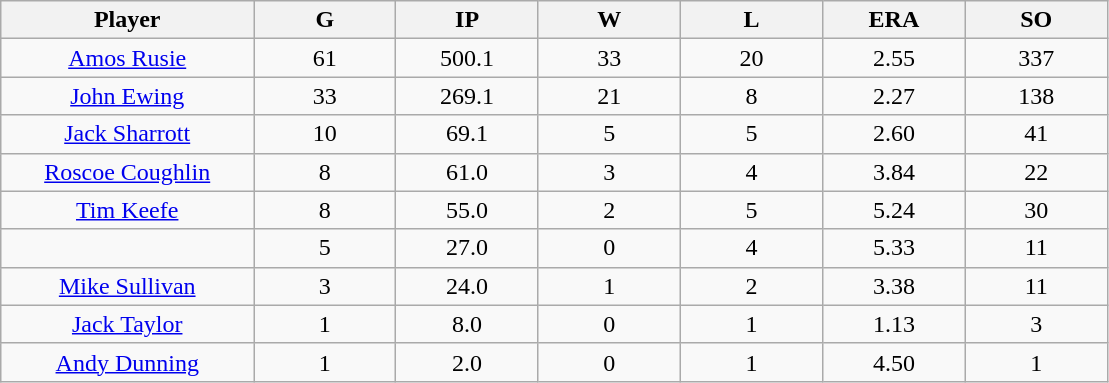<table class="wikitable sortable">
<tr>
<th bgcolor="#DDDDFF" width="16%">Player</th>
<th bgcolor="#DDDDFF" width="9%">G</th>
<th bgcolor="#DDDDFF" width="9%">IP</th>
<th bgcolor="#DDDDFF" width="9%">W</th>
<th bgcolor="#DDDDFF" width="9%">L</th>
<th bgcolor="#DDDDFF" width="9%">ERA</th>
<th bgcolor="#DDDDFF" width="9%">SO</th>
</tr>
<tr align="center">
<td><a href='#'>Amos Rusie</a></td>
<td>61</td>
<td>500.1</td>
<td>33</td>
<td>20</td>
<td>2.55</td>
<td>337</td>
</tr>
<tr align="center">
<td><a href='#'>John Ewing</a></td>
<td>33</td>
<td>269.1</td>
<td>21</td>
<td>8</td>
<td>2.27</td>
<td>138</td>
</tr>
<tr align="center">
<td><a href='#'>Jack Sharrott</a></td>
<td>10</td>
<td>69.1</td>
<td>5</td>
<td>5</td>
<td>2.60</td>
<td>41</td>
</tr>
<tr align="center">
<td><a href='#'>Roscoe Coughlin</a></td>
<td>8</td>
<td>61.0</td>
<td>3</td>
<td>4</td>
<td>3.84</td>
<td>22</td>
</tr>
<tr align="center">
<td><a href='#'>Tim Keefe</a></td>
<td>8</td>
<td>55.0</td>
<td>2</td>
<td>5</td>
<td>5.24</td>
<td>30</td>
</tr>
<tr align="center">
<td></td>
<td>5</td>
<td>27.0</td>
<td>0</td>
<td>4</td>
<td>5.33</td>
<td>11</td>
</tr>
<tr align="center">
<td><a href='#'>Mike Sullivan</a></td>
<td>3</td>
<td>24.0</td>
<td>1</td>
<td>2</td>
<td>3.38</td>
<td>11</td>
</tr>
<tr align="center">
<td><a href='#'>Jack Taylor</a></td>
<td>1</td>
<td>8.0</td>
<td>0</td>
<td>1</td>
<td>1.13</td>
<td>3</td>
</tr>
<tr align="center">
<td><a href='#'>Andy Dunning</a></td>
<td>1</td>
<td>2.0</td>
<td>0</td>
<td>1</td>
<td>4.50</td>
<td>1</td>
</tr>
</table>
